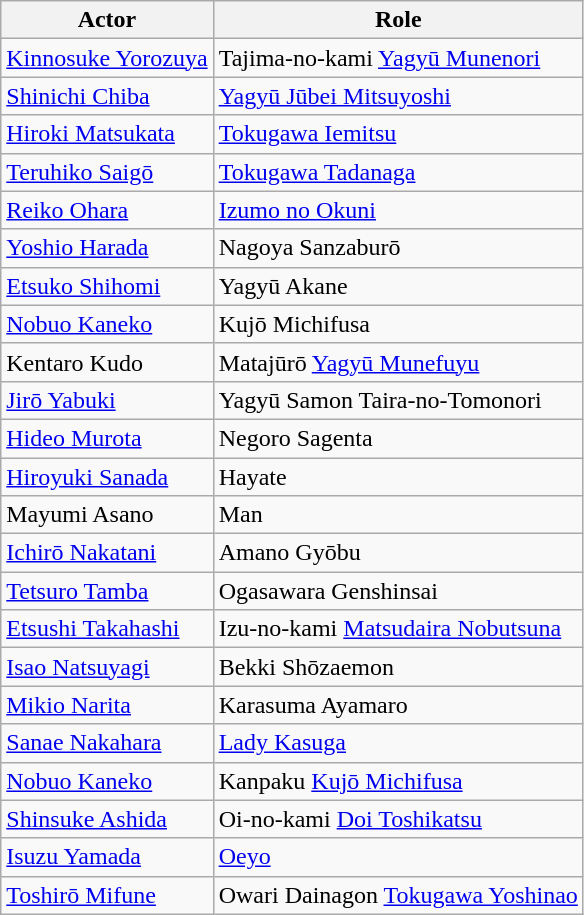<table class="wikitable">
<tr>
<th>Actor</th>
<th>Role</th>
</tr>
<tr>
<td><a href='#'>Kinnosuke Yorozuya</a></td>
<td>Tajima-no-kami <a href='#'>Yagyū Munenori</a></td>
</tr>
<tr>
<td><a href='#'>Shinichi Chiba</a></td>
<td><a href='#'>Yagyū Jūbei Mitsuyoshi</a></td>
</tr>
<tr>
<td><a href='#'>Hiroki Matsukata</a></td>
<td><a href='#'>Tokugawa Iemitsu</a></td>
</tr>
<tr>
<td><a href='#'>Teruhiko Saigō</a></td>
<td><a href='#'>Tokugawa Tadanaga</a></td>
</tr>
<tr>
<td><a href='#'>Reiko Ohara</a></td>
<td><a href='#'>Izumo no Okuni</a></td>
</tr>
<tr>
<td><a href='#'>Yoshio Harada</a></td>
<td>Nagoya Sanzaburō</td>
</tr>
<tr>
<td><a href='#'>Etsuko Shihomi</a></td>
<td>Yagyū Akane</td>
</tr>
<tr>
<td><a href='#'>Nobuo Kaneko</a></td>
<td>Kujō Michifusa</td>
</tr>
<tr>
<td>Kentaro Kudo</td>
<td>Matajūrō <a href='#'>Yagyū Munefuyu</a></td>
</tr>
<tr>
<td><a href='#'>Jirō Yabuki</a></td>
<td>Yagyū Samon Taira-no-Tomonori</td>
</tr>
<tr>
<td><a href='#'>Hideo Murota</a></td>
<td>Negoro Sagenta</td>
</tr>
<tr>
<td><a href='#'>Hiroyuki Sanada</a></td>
<td>Hayate</td>
</tr>
<tr>
<td>Mayumi Asano</td>
<td>Man</td>
</tr>
<tr>
<td><a href='#'>Ichirō Nakatani</a></td>
<td>Amano Gyōbu</td>
</tr>
<tr>
<td><a href='#'>Tetsuro Tamba</a></td>
<td>Ogasawara Genshinsai</td>
</tr>
<tr>
<td><a href='#'>Etsushi Takahashi</a></td>
<td>Izu-no-kami <a href='#'>Matsudaira Nobutsuna</a></td>
</tr>
<tr>
<td><a href='#'>Isao Natsuyagi</a></td>
<td>Bekki Shōzaemon</td>
</tr>
<tr>
<td><a href='#'>Mikio Narita</a></td>
<td>Karasuma Ayamaro</td>
</tr>
<tr>
<td><a href='#'>Sanae Nakahara</a></td>
<td><a href='#'>Lady Kasuga</a></td>
</tr>
<tr>
<td><a href='#'>Nobuo Kaneko</a></td>
<td>Kanpaku <a href='#'>Kujō Michifusa</a></td>
</tr>
<tr>
<td><a href='#'>Shinsuke Ashida</a></td>
<td>Oi-no-kami <a href='#'>Doi Toshikatsu</a></td>
</tr>
<tr>
<td><a href='#'>Isuzu Yamada</a></td>
<td><a href='#'>Oeyo</a></td>
</tr>
<tr>
<td><a href='#'>Toshirō Mifune</a></td>
<td>Owari Dainagon <a href='#'>Tokugawa Yoshinao</a></td>
</tr>
</table>
